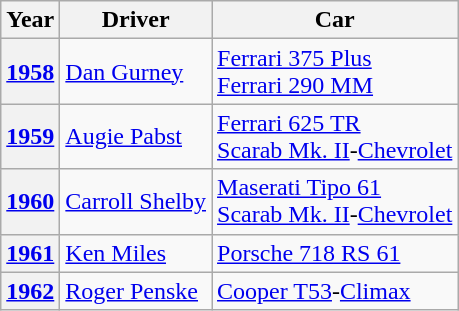<table class="wikitable">
<tr>
<th>Year</th>
<th>Driver</th>
<th>Car</th>
</tr>
<tr>
<th><a href='#'>1958</a></th>
<td> <a href='#'>Dan Gurney</a></td>
<td><a href='#'>Ferrari 375 Plus</a><br><a href='#'>Ferrari 290 MM</a></td>
</tr>
<tr>
<th><a href='#'>1959</a></th>
<td> <a href='#'>Augie Pabst</a></td>
<td><a href='#'>Ferrari 625 TR</a><br><a href='#'>Scarab Mk. II</a>-<a href='#'>Chevrolet</a></td>
</tr>
<tr>
<th><a href='#'>1960</a></th>
<td> <a href='#'>Carroll Shelby</a></td>
<td><a href='#'>Maserati Tipo 61</a><br><a href='#'>Scarab Mk. II</a>-<a href='#'>Chevrolet</a></td>
</tr>
<tr>
<th><a href='#'>1961</a></th>
<td> <a href='#'>Ken Miles</a></td>
<td><a href='#'>Porsche 718 RS 61</a></td>
</tr>
<tr>
<th><a href='#'>1962</a></th>
<td> <a href='#'>Roger Penske</a></td>
<td><a href='#'>Cooper T53</a>-<a href='#'>Climax</a></td>
</tr>
</table>
